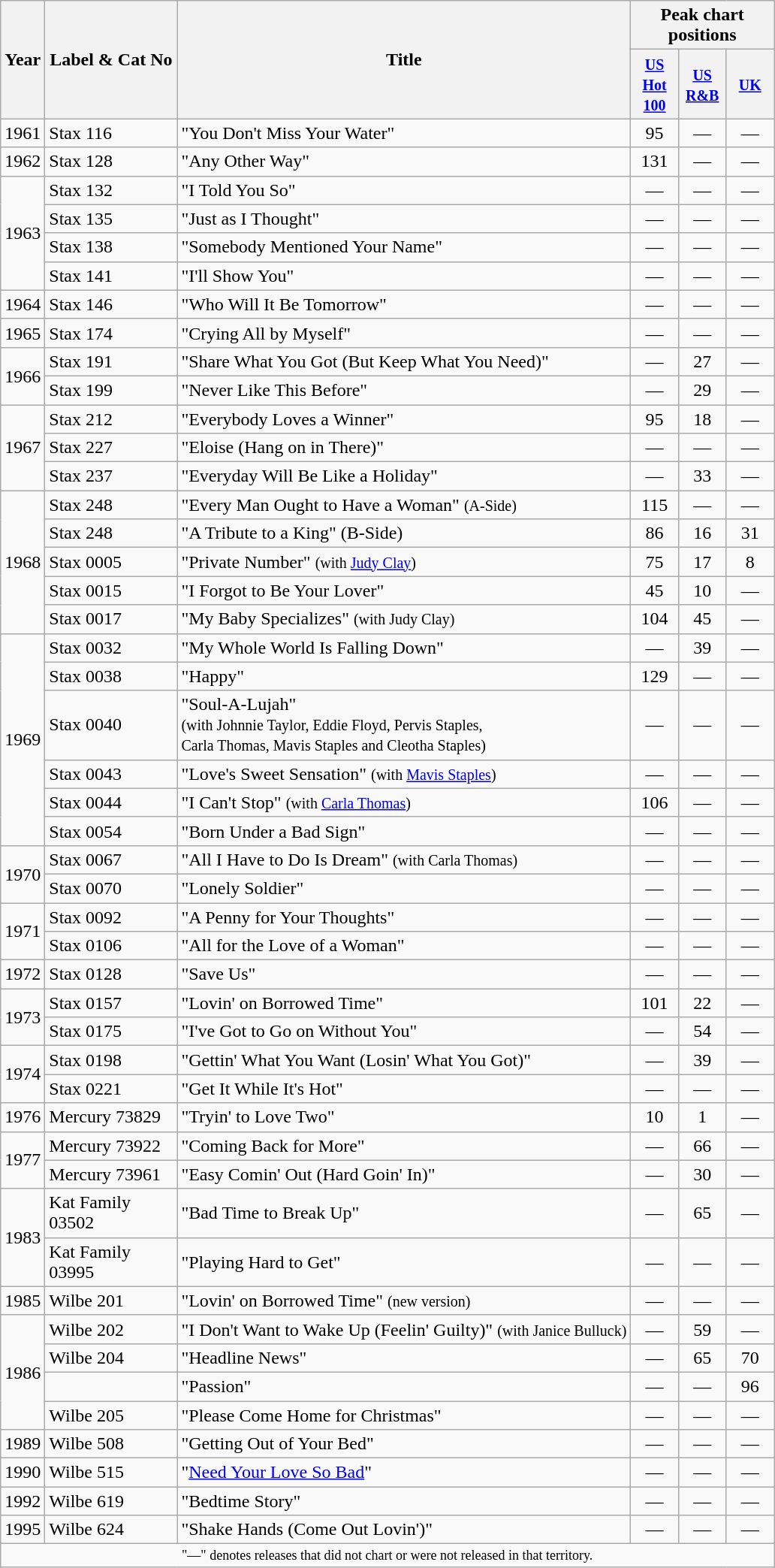<table class="wikitable">
<tr>
<th style="width:30px;" rowspan="2">Year</th>
<th style="width:110px;" rowspan="2">Label & Cat No</th>
<th rowspan="2">Title</th>
<th colspan="3">Peak chart positions</th>
</tr>
<tr>
<th style="width:35px;"><small><a href='#'>US Hot 100</a></small><br></th>
<th style="width:35px;"><small><a href='#'>US R&B</a></small><br></th>
<th style="width:35px;"><small><a href='#'>UK</a><br></small></th>
</tr>
<tr>
<td>1961</td>
<td>Stax 116</td>
<td>"You Don't Miss Your Water"</td>
<td align=center>95</td>
<td align=center>—</td>
<td align=center>—</td>
</tr>
<tr>
<td>1962</td>
<td>Stax 128</td>
<td>"Any Other Way"</td>
<td align=center>131</td>
<td align=center>—</td>
<td align=center>—</td>
</tr>
<tr>
<td rowspan="4">1963</td>
<td>Stax 132</td>
<td>"I Told You So"</td>
<td align=center>—</td>
<td align=center>—</td>
<td align=center>—</td>
</tr>
<tr>
<td>Stax 135</td>
<td>"Just as I Thought"</td>
<td align=center>—</td>
<td align=center>—</td>
<td align=center>—</td>
</tr>
<tr>
<td>Stax 138</td>
<td>"Somebody Mentioned Your Name"</td>
<td align=center>—</td>
<td align=center>—</td>
<td align=center>—</td>
</tr>
<tr>
<td>Stax 141</td>
<td>"I'll Show You"</td>
<td align=center>—</td>
<td align=center>—</td>
<td align=center>—</td>
</tr>
<tr>
<td>1964</td>
<td>Stax 146</td>
<td>"Who Will It Be Tomorrow"</td>
<td align=center>—</td>
<td align=center>—</td>
<td align=center>—</td>
</tr>
<tr>
<td>1965</td>
<td>Stax 174</td>
<td>"Crying All by Myself"</td>
<td align=center>—</td>
<td align=center>—</td>
<td align=center>—</td>
</tr>
<tr>
<td rowspan="2">1966</td>
<td>Stax 191</td>
<td>"Share What You Got (But Keep What You Need)"</td>
<td align=center>—</td>
<td align=center>27</td>
<td align=center>—</td>
</tr>
<tr>
<td>Stax 199</td>
<td>"Never Like This Before"</td>
<td align=center>—</td>
<td align=center>29</td>
<td align=center>—</td>
</tr>
<tr>
<td rowspan="3">1967</td>
<td>Stax 212</td>
<td>"Everybody Loves a Winner"</td>
<td align=center>95</td>
<td align=center>18</td>
<td align=center>—</td>
</tr>
<tr>
<td>Stax 227</td>
<td>"Eloise (Hang on in There)"</td>
<td align=center>—</td>
<td align=center>—</td>
<td align=center>—</td>
</tr>
<tr>
<td>Stax 237</td>
<td>"Everyday Will Be Like a Holiday"</td>
<td align=center>—</td>
<td align=center>33</td>
<td align=center>—</td>
</tr>
<tr>
<td rowspan="5">1968</td>
<td>Stax 248</td>
<td>"Every Man Ought to Have a Woman" <small>(A-Side)</small></td>
<td align=center>115</td>
<td align=center>—</td>
<td align=center>—</td>
</tr>
<tr>
<td>Stax 248</td>
<td>"A Tribute to a King" (B-Side)</td>
<td align=center>86</td>
<td align=center>16</td>
<td align=center>31</td>
</tr>
<tr>
<td>Stax 0005</td>
<td>"Private Number" <small>(with <a href='#'>Judy Clay</a>)</small></td>
<td align=center>75</td>
<td align=center>17</td>
<td align=center>8</td>
</tr>
<tr>
<td>Stax 0015</td>
<td>"I Forgot to Be Your Lover"</td>
<td align=center>45</td>
<td align=center>10</td>
<td align=center>—</td>
</tr>
<tr>
<td>Stax 0017</td>
<td>"My Baby Specializes" <small>(with Judy Clay)</small></td>
<td align=center>104</td>
<td align=center>45</td>
<td align=center>—</td>
</tr>
<tr>
<td rowspan="6">1969</td>
<td>Stax 0032</td>
<td>"My Whole World Is Falling Down"</td>
<td align=center>—</td>
<td align=center>39</td>
<td align=center>—</td>
</tr>
<tr>
<td>Stax 0038</td>
<td>"Happy"</td>
<td align=center>129</td>
<td align=center>—</td>
<td align=center>—</td>
</tr>
<tr>
<td>Stax 0040</td>
<td>"Soul-A-Lujah" <br><small>(with Johnnie Taylor, Eddie Floyd, Pervis Staples,<br> Carla Thomas, Mavis Staples and Cleotha Staples)</small></td>
<td align=center>—</td>
<td align=center>—</td>
<td align=center>—</td>
</tr>
<tr>
<td>Stax 0043</td>
<td>"Love's Sweet Sensation" <small>(with <a href='#'>Mavis Staples</a>)</small></td>
<td align=center>—</td>
<td align=center>—</td>
<td align=center>—</td>
</tr>
<tr>
<td>Stax 0044</td>
<td>"I Can't Stop" <small>(with <a href='#'>Carla Thomas</a>)</small></td>
<td align=center>106</td>
<td align=center>—</td>
<td align=center>—</td>
</tr>
<tr>
<td>Stax 0054</td>
<td>"Born Under a Bad Sign"</td>
<td align=center>—</td>
<td align=center>—</td>
<td align=center>—</td>
</tr>
<tr>
<td rowspan="2">1970</td>
<td>Stax 0067</td>
<td>"All I Have to Do Is Dream" <small>(with Carla Thomas)</small></td>
<td align=center>—</td>
<td align=center>—</td>
<td align=center>—</td>
</tr>
<tr>
<td>Stax 0070</td>
<td>"Lonely Soldier"</td>
<td align=center>—</td>
<td align=center>—</td>
<td align=center>—</td>
</tr>
<tr>
<td rowspan="2">1971</td>
<td>Stax 0092</td>
<td>"A Penny for Your Thoughts"</td>
<td align=center>—</td>
<td align=center>—</td>
<td align=center>—</td>
</tr>
<tr>
<td>Stax 0106</td>
<td>"All for the Love of a Woman"</td>
<td align=center>—</td>
<td align=center>—</td>
<td align=center>—</td>
</tr>
<tr>
<td>1972</td>
<td>Stax 0128</td>
<td>"Save Us"</td>
<td align=center>—</td>
<td align=center>—</td>
<td align=center>—</td>
</tr>
<tr>
<td rowspan="2">1973</td>
<td>Stax 0157</td>
<td>"Lovin' on Borrowed Time"</td>
<td align=center>101</td>
<td align=center>22</td>
<td align=center>—</td>
</tr>
<tr>
<td>Stax 0175</td>
<td>"I've Got to Go on Without You"</td>
<td align=center>—</td>
<td align=center>54</td>
<td align=center>—</td>
</tr>
<tr>
<td rowspan="2">1974</td>
<td>Stax 0198</td>
<td>"Gettin' What You Want (Losin' What You Got)"</td>
<td align=center>—</td>
<td align=center>39</td>
<td align=center>—</td>
</tr>
<tr>
<td>Stax 0221</td>
<td>"Get It While It's Hot"</td>
<td align=center>—</td>
<td align=center>—</td>
<td align=center>—</td>
</tr>
<tr>
<td>1976</td>
<td>Mercury 73829</td>
<td>"Tryin' to Love Two"</td>
<td align=center>10</td>
<td align=center>1</td>
<td align=center>—</td>
</tr>
<tr>
<td rowspan="2">1977</td>
<td>Mercury 73922</td>
<td>"Coming Back for More"</td>
<td align=center>—</td>
<td align=center>66</td>
<td align=center>—</td>
</tr>
<tr>
<td>Mercury 73961</td>
<td>"Easy Comin' Out (Hard Goin' In)"</td>
<td align=center>—</td>
<td align=center>30</td>
<td align=center>—</td>
</tr>
<tr>
<td rowspan="2">1983</td>
<td>Kat Family 03502</td>
<td>"Bad Time to Break Up"</td>
<td align=center>—</td>
<td align=center>65</td>
<td align=center>—</td>
</tr>
<tr>
<td>Kat Family 03995</td>
<td>"Playing Hard to Get"</td>
<td align=center>—</td>
<td align=center>—</td>
<td align=center>—</td>
</tr>
<tr>
<td>1985</td>
<td>Wilbe 201</td>
<td>"Lovin' on Borrowed Time" <small>(new version)</small></td>
<td align=center>—</td>
<td align=center>—</td>
<td align=center>—</td>
</tr>
<tr>
<td rowspan="4">1986</td>
<td>Wilbe 202</td>
<td>"I Don't Want to Wake Up (Feelin' Guilty)" <small>(with Janice Bulluck)</small></td>
<td align=center>—</td>
<td align=center>59</td>
<td align=center>—</td>
</tr>
<tr>
<td>Wilbe 204</td>
<td>"Headline News"</td>
<td align=center>—</td>
<td align=center>65</td>
<td align=center>70</td>
</tr>
<tr>
<td></td>
<td>"Passion"</td>
<td align=center>—</td>
<td align=center>—</td>
<td align=center>96</td>
</tr>
<tr>
<td>Wilbe 205</td>
<td>"Please Come Home for Christmas"</td>
<td align=center>—</td>
<td align=center>—</td>
<td align=center>—</td>
</tr>
<tr>
<td>1989</td>
<td>Wilbe 508</td>
<td>"Getting Out of Your Bed"</td>
<td align=center>—</td>
<td align=center>—</td>
<td align=center>—</td>
</tr>
<tr>
<td>1990</td>
<td>Wilbe 515</td>
<td>"<a href='#'>Need Your Love So Bad</a>"</td>
<td align=center>—</td>
<td align=center>—</td>
<td align=center>—</td>
</tr>
<tr>
<td>1992</td>
<td>Wilbe 619</td>
<td>"Bedtime Story"</td>
<td align=center>—</td>
<td align=center>—</td>
<td align=center>—</td>
</tr>
<tr>
<td>1995</td>
<td>Wilbe 624</td>
<td>"Shake Hands (Come Out Lovin')"</td>
<td align=center>—</td>
<td align=center>—</td>
<td align=center>—</td>
</tr>
<tr>
<td colspan="6" style="text-align:center; font-size:9pt;">"—" denotes releases that did not chart or were not released in that territory.</td>
</tr>
</table>
